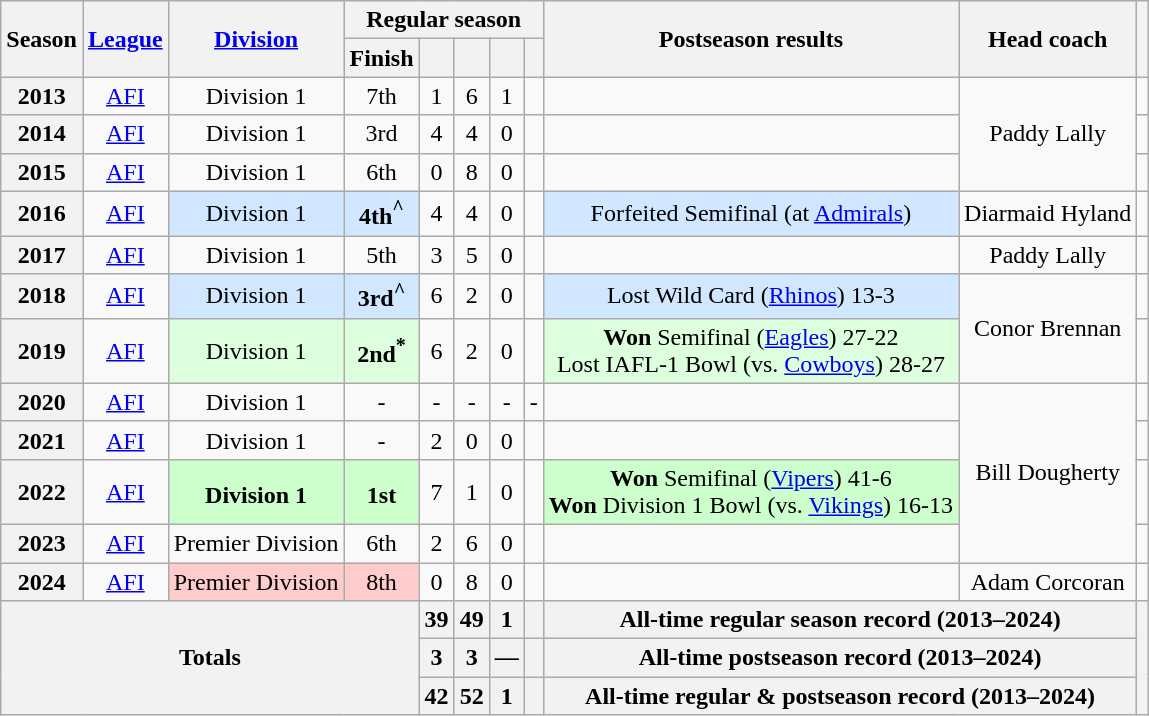<table class="wikitable sortable" style="text-align:center">
<tr>
<th scope="col" rowspan="2">Season</th>
<th scope="col" rowspan="2"><a href='#'>League</a></th>
<th scope="col" rowspan="2"><a href='#'>Division</a></th>
<th colspan="5">Regular season</th>
<th scope="col" rowspan="2" class="unsortable">Postseason results</th>
<th scope="col" rowspan="2" class="unsortable">Head coach</th>
<th scope="col" rowspan="2" class="unsortable"></th>
</tr>
<tr>
<th>Finish</th>
<th scope="col"></th>
<th scope="col"></th>
<th scope="col"></th>
<th scope="col"></th>
</tr>
<tr>
<th scope=row>2013</th>
<td><a href='#'>AFI</a></td>
<td>Division 1</td>
<td>7th</td>
<td>1</td>
<td>6</td>
<td>1</td>
<td></td>
<td></td>
<td rowspan="3">Paddy Lally</td>
<td></td>
</tr>
<tr>
<th>2014</th>
<td><a href='#'>AFI</a></td>
<td>Division 1</td>
<td>3rd</td>
<td>4</td>
<td>4</td>
<td>0</td>
<td></td>
<td></td>
<td></td>
</tr>
<tr>
<th>2015</th>
<td><a href='#'>AFI</a></td>
<td>Division 1</td>
<td>6th</td>
<td>0</td>
<td>8</td>
<td>0</td>
<td></td>
<td></td>
<td></td>
</tr>
<tr>
<th>2016</th>
<td><a href='#'>AFI</a></td>
<td style="background:#D0E7FF">Division 1</td>
<td style="background:#D0E7FF"><strong>4th<sup>^</sup></strong></td>
<td>4</td>
<td>4</td>
<td>0</td>
<td></td>
<td style="background:#D0E7FF">Forfeited Semifinal (at <a href='#'>Admirals</a>)</td>
<td>Diarmaid Hyland</td>
<td></td>
</tr>
<tr>
<th>2017</th>
<td><a href='#'>AFI</a></td>
<td>Division 1</td>
<td>5th</td>
<td>3</td>
<td>5</td>
<td>0</td>
<td></td>
<td></td>
<td>Paddy Lally</td>
<td></td>
</tr>
<tr>
<th>2018</th>
<td><a href='#'>AFI</a></td>
<td style="background:#D0E7FF">Division 1</td>
<td style="background:#D0E7FF"><strong>3rd<sup>^</sup></strong></td>
<td>6</td>
<td>2</td>
<td>0</td>
<td></td>
<td style="background:#D0E7FF">Lost Wild Card (<a href='#'>Rhinos</a>) 13-3</td>
<td rowspan="2">Conor Brennan</td>
<td></td>
</tr>
<tr>
<th>2019</th>
<td><a href='#'>AFI</a></td>
<td style="background:#DDFFDD">Division 1</td>
<td style="background:#DDFFDD"><strong>2nd<sup>*</sup></strong></td>
<td>6</td>
<td>2</td>
<td>0</td>
<td></td>
<td style="background:#DDFFDD"><strong>Won</strong> Semifinal (<a href='#'>Eagles</a>) 27-22<br>Lost IAFL-1 Bowl (vs. <a href='#'>Cowboys</a>) 28-27</td>
<td></td>
</tr>
<tr>
<th>2020</th>
<td><a href='#'>AFI</a></td>
<td>Division 1</td>
<td>-</td>
<td>-</td>
<td>-</td>
<td>-</td>
<td>-</td>
<td></td>
<td rowspan="4">Bill Dougherty</td>
<td></td>
</tr>
<tr>
<th>2021</th>
<td><a href='#'>AFI</a></td>
<td>Division 1</td>
<td>-</td>
<td>2</td>
<td>0</td>
<td>0</td>
<td></td>
<td></td>
<td></td>
</tr>
<tr>
<th>2022</th>
<td><a href='#'>AFI</a></td>
<td style="background:#CFC"><strong>Division 1<sup></sup></strong></td>
<td style="background:#CFC"><strong>1st<sup></sup></strong></td>
<td>7</td>
<td>1</td>
<td>0</td>
<td></td>
<td style="background:#CFC"><strong>Won</strong> Semifinal (<a href='#'>Vipers</a>) 41-6<br><strong>Won</strong> Division 1 Bowl (vs. <a href='#'>Vikings</a>) 16-13</td>
<td></td>
</tr>
<tr>
<th>2023</th>
<td><a href='#'>AFI</a></td>
<td>Premier Division</td>
<td>6th</td>
<td>2</td>
<td>6</td>
<td>0</td>
<td></td>
<td></td>
<td></td>
</tr>
<tr>
<th>2024</th>
<td><a href='#'>AFI</a></td>
<td style="background:#FFCCCC">Premier Division</td>
<td style="background:#FFCCCC">8th</td>
<td>0</td>
<td>8</td>
<td>0</td>
<td></td>
<td></td>
<td>Adam Corcoran</td>
<td></td>
</tr>
<tr class="sortbottom">
<th colspan="4" rowspan="3" scope="rowgroup">Totals</th>
<th>39</th>
<th>49</th>
<th>1</th>
<th></th>
<th colspan="2">All-time regular season record (2013–2024)</th>
<th rowspan="3"></th>
</tr>
<tr class="sortbottom">
<th>3</th>
<th>3</th>
<th>—</th>
<th></th>
<th colspan="2">All-time postseason record (2013–2024)</th>
</tr>
<tr class="sortbottom">
<th>42</th>
<th>52</th>
<th>1</th>
<th></th>
<th colspan="2">All-time regular & postseason record (2013–2024)</th>
</tr>
</table>
